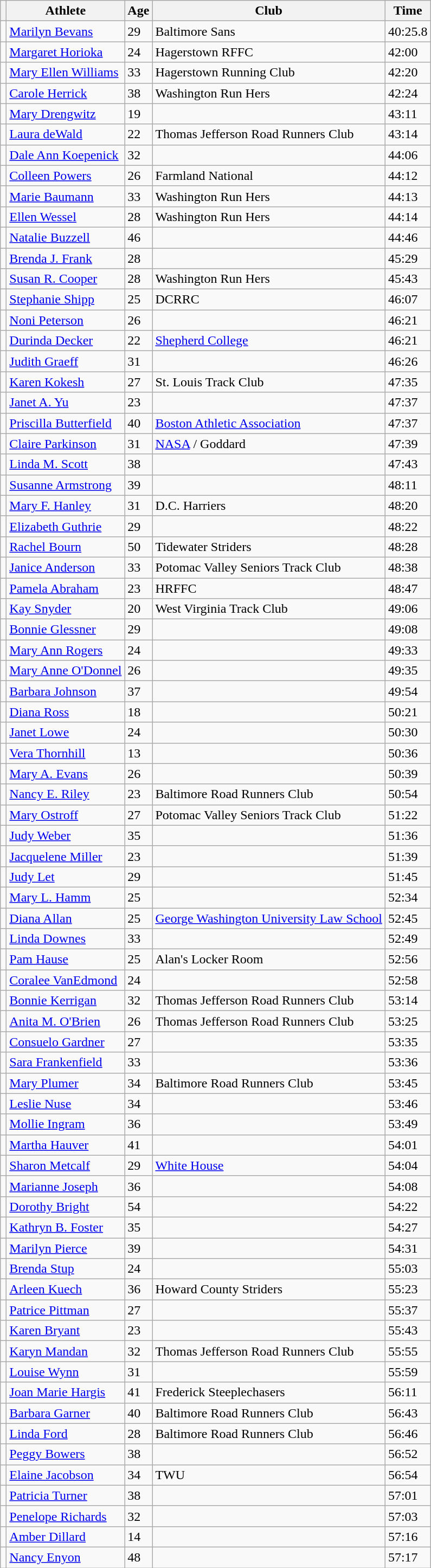<table class="wikitable">
<tr>
<th scope="col"></th>
<th scope="col">Athlete</th>
<th scope="col">Age</th>
<th scope="col">Club</th>
<th scope="col">Time</th>
</tr>
<tr>
<td align=center></td>
<td><a href='#'>Marilyn Bevans</a></td>
<td>29</td>
<td>Baltimore Sans</td>
<td>40:25.8</td>
</tr>
<tr>
<td align=center></td>
<td><a href='#'>Margaret Horioka</a></td>
<td>24</td>
<td>Hagerstown RFFC</td>
<td>42:00</td>
</tr>
<tr>
<td align=center></td>
<td><a href='#'>Mary Ellen Williams</a></td>
<td>33</td>
<td>Hagerstown Running Club</td>
<td>42:20</td>
</tr>
<tr>
<td align=center></td>
<td><a href='#'>Carole Herrick</a></td>
<td>38</td>
<td>Washington Run Hers</td>
<td>42:24</td>
</tr>
<tr>
<td align=center></td>
<td><a href='#'>Mary Drengwitz</a></td>
<td>19</td>
<td></td>
<td>43:11</td>
</tr>
<tr>
<td align=center></td>
<td><a href='#'>Laura deWald</a></td>
<td>22</td>
<td>Thomas Jefferson Road Runners Club</td>
<td>43:14</td>
</tr>
<tr>
<td align=center></td>
<td><a href='#'>Dale Ann Koepenick</a></td>
<td>32</td>
<td></td>
<td>44:06</td>
</tr>
<tr>
<td align=center></td>
<td><a href='#'>Colleen Powers</a></td>
<td>26</td>
<td>Farmland National</td>
<td>44:12</td>
</tr>
<tr>
<td align=center></td>
<td><a href='#'>Marie Baumann</a></td>
<td>33</td>
<td>Washington Run Hers</td>
<td>44:13</td>
</tr>
<tr>
<td align=center></td>
<td><a href='#'>Ellen Wessel</a></td>
<td>28</td>
<td>Washington Run Hers</td>
<td>44:14</td>
</tr>
<tr>
<td align=center></td>
<td><a href='#'>Natalie Buzzell</a></td>
<td>46</td>
<td></td>
<td>44:46</td>
</tr>
<tr>
<td align=center></td>
<td><a href='#'>Brenda J. Frank</a></td>
<td>28</td>
<td></td>
<td>45:29</td>
</tr>
<tr>
<td align=center></td>
<td><a href='#'>Susan R. Cooper</a></td>
<td>28</td>
<td>Washington Run Hers</td>
<td>45:43</td>
</tr>
<tr>
<td align=center></td>
<td><a href='#'>Stephanie Shipp</a></td>
<td>25</td>
<td>DCRRC</td>
<td>46:07</td>
</tr>
<tr>
<td align=center></td>
<td><a href='#'>Noni Peterson</a></td>
<td>26</td>
<td></td>
<td>46:21</td>
</tr>
<tr>
<td align=center></td>
<td><a href='#'>Durinda Decker</a></td>
<td>22</td>
<td><a href='#'>Shepherd College</a></td>
<td>46:21</td>
</tr>
<tr>
<td align=center></td>
<td><a href='#'>Judith Graeff</a></td>
<td>31</td>
<td></td>
<td>46:26</td>
</tr>
<tr>
<td align=center></td>
<td><a href='#'>Karen Kokesh</a></td>
<td>27</td>
<td>St. Louis Track Club</td>
<td>47:35</td>
</tr>
<tr>
<td align=center></td>
<td><a href='#'>Janet A. Yu</a></td>
<td>23</td>
<td></td>
<td>47:37</td>
</tr>
<tr>
<td align=center></td>
<td><a href='#'>Priscilla Butterfield</a></td>
<td>40</td>
<td><a href='#'>Boston Athletic Association</a></td>
<td>47:37</td>
</tr>
<tr>
<td align=center></td>
<td><a href='#'>Claire Parkinson</a></td>
<td>31</td>
<td><a href='#'>NASA</a> / Goddard</td>
<td>47:39</td>
</tr>
<tr>
<td align=center></td>
<td><a href='#'>Linda M. Scott</a></td>
<td>38</td>
<td></td>
<td>47:43</td>
</tr>
<tr>
<td align=center></td>
<td><a href='#'>Susanne Armstrong</a></td>
<td>39</td>
<td></td>
<td>48:11</td>
</tr>
<tr>
<td align=center></td>
<td><a href='#'>Mary F. Hanley</a></td>
<td>31</td>
<td>D.C. Harriers</td>
<td>48:20</td>
</tr>
<tr>
<td align=center></td>
<td><a href='#'>Elizabeth Guthrie</a></td>
<td>29</td>
<td></td>
<td>48:22</td>
</tr>
<tr>
<td align=center></td>
<td><a href='#'>Rachel Bourn</a></td>
<td>50</td>
<td>Tidewater Striders</td>
<td>48:28</td>
</tr>
<tr>
<td align=center></td>
<td><a href='#'>Janice Anderson</a></td>
<td>33</td>
<td>Potomac Valley Seniors Track Club</td>
<td>48:38</td>
</tr>
<tr>
<td align=center></td>
<td><a href='#'>Pamela Abraham</a></td>
<td>23</td>
<td>HRFFC</td>
<td>48:47</td>
</tr>
<tr>
<td align=center></td>
<td><a href='#'>Kay Snyder</a></td>
<td>20</td>
<td>West Virginia Track Club</td>
<td>49:06</td>
</tr>
<tr>
<td align=center></td>
<td><a href='#'>Bonnie Glessner</a></td>
<td>29</td>
<td></td>
<td>49:08</td>
</tr>
<tr>
<td align=center></td>
<td><a href='#'>Mary Ann Rogers</a></td>
<td>24</td>
<td></td>
<td>49:33</td>
</tr>
<tr>
<td align=center></td>
<td><a href='#'>Mary Anne O'Donnel</a></td>
<td>26</td>
<td></td>
<td>49:35</td>
</tr>
<tr>
<td align=center></td>
<td><a href='#'>Barbara Johnson</a></td>
<td>37</td>
<td></td>
<td>49:54</td>
</tr>
<tr>
<td align=center></td>
<td><a href='#'>Diana Ross</a></td>
<td>18</td>
<td></td>
<td>50:21</td>
</tr>
<tr>
<td align=center></td>
<td><a href='#'>Janet Lowe</a></td>
<td>24</td>
<td></td>
<td>50:30</td>
</tr>
<tr>
<td align=center></td>
<td><a href='#'>Vera Thornhill</a></td>
<td>13</td>
<td></td>
<td>50:36</td>
</tr>
<tr>
<td align=center></td>
<td><a href='#'>Mary A. Evans</a></td>
<td>26</td>
<td></td>
<td>50:39</td>
</tr>
<tr>
<td align=center></td>
<td><a href='#'>Nancy E. Riley</a></td>
<td>23</td>
<td>Baltimore Road Runners Club</td>
<td>50:54</td>
</tr>
<tr>
<td align=center></td>
<td><a href='#'>Mary Ostroff</a></td>
<td>27</td>
<td>Potomac Valley Seniors Track Club</td>
<td>51:22</td>
</tr>
<tr>
<td align=center></td>
<td><a href='#'>Judy Weber</a></td>
<td>35</td>
<td></td>
<td>51:36</td>
</tr>
<tr>
<td align=center></td>
<td><a href='#'>Jacquelene Miller</a></td>
<td>23</td>
<td></td>
<td>51:39</td>
</tr>
<tr>
<td align=center></td>
<td><a href='#'>Judy Let</a></td>
<td>29</td>
<td></td>
<td>51:45</td>
</tr>
<tr>
<td align=center></td>
<td><a href='#'>Mary L. Hamm</a></td>
<td>25</td>
<td></td>
<td>52:34</td>
</tr>
<tr>
<td align=center></td>
<td><a href='#'>Diana Allan</a></td>
<td>25</td>
<td><a href='#'>George Washington University Law School</a></td>
<td>52:45</td>
</tr>
<tr>
<td align=center></td>
<td><a href='#'>Linda Downes</a></td>
<td>33</td>
<td></td>
<td>52:49</td>
</tr>
<tr>
<td align=center></td>
<td><a href='#'>Pam Hause</a></td>
<td>25</td>
<td>Alan's Locker Room</td>
<td>52:56</td>
</tr>
<tr>
<td align=center></td>
<td><a href='#'>Coralee VanEdmond</a></td>
<td>24</td>
<td></td>
<td>52:58</td>
</tr>
<tr>
<td align=center></td>
<td><a href='#'>Bonnie Kerrigan</a></td>
<td>32</td>
<td>Thomas Jefferson Road Runners Club</td>
<td>53:14</td>
</tr>
<tr>
<td align=center></td>
<td><a href='#'>Anita M. O'Brien</a></td>
<td>26</td>
<td>Thomas Jefferson Road Runners Club</td>
<td>53:25</td>
</tr>
<tr>
<td align=center></td>
<td><a href='#'>Consuelo Gardner</a></td>
<td>27</td>
<td></td>
<td>53:35</td>
</tr>
<tr>
<td align=center></td>
<td><a href='#'>Sara Frankenfield</a></td>
<td>33</td>
<td></td>
<td>53:36</td>
</tr>
<tr>
<td align=center></td>
<td><a href='#'>Mary Plumer</a></td>
<td>34</td>
<td>Baltimore Road Runners Club</td>
<td>53:45</td>
</tr>
<tr>
<td align=center></td>
<td><a href='#'>Leslie Nuse</a></td>
<td>34</td>
<td></td>
<td>53:46</td>
</tr>
<tr>
<td align=center></td>
<td><a href='#'>Mollie Ingram</a></td>
<td>36</td>
<td></td>
<td>53:49</td>
</tr>
<tr>
<td align=center></td>
<td><a href='#'>Martha Hauver</a></td>
<td>41</td>
<td></td>
<td>54:01</td>
</tr>
<tr>
<td align=center></td>
<td><a href='#'>Sharon Metcalf</a></td>
<td>29</td>
<td><a href='#'>White House</a></td>
<td>54:04</td>
</tr>
<tr>
<td align=center></td>
<td><a href='#'>Marianne Joseph</a></td>
<td>36</td>
<td></td>
<td>54:08</td>
</tr>
<tr>
<td align=center></td>
<td><a href='#'>Dorothy Bright</a></td>
<td>54</td>
<td></td>
<td>54:22</td>
</tr>
<tr>
<td align=center></td>
<td><a href='#'>Kathryn B. Foster</a></td>
<td>35</td>
<td></td>
<td>54:27</td>
</tr>
<tr>
<td align=center></td>
<td><a href='#'>Marilyn Pierce</a></td>
<td>39</td>
<td></td>
<td>54:31</td>
</tr>
<tr>
<td align=center></td>
<td><a href='#'>Brenda Stup</a></td>
<td>24</td>
<td></td>
<td>55:03</td>
</tr>
<tr>
<td align=center></td>
<td><a href='#'>Arleen Kuech</a></td>
<td>36</td>
<td>Howard County Striders</td>
<td>55:23</td>
</tr>
<tr>
<td align=center></td>
<td><a href='#'>Patrice Pittman</a></td>
<td>27</td>
<td></td>
<td>55:37</td>
</tr>
<tr>
<td align=center></td>
<td><a href='#'>Karen Bryant</a></td>
<td>23</td>
<td></td>
<td>55:43</td>
</tr>
<tr>
<td align=center></td>
<td><a href='#'>Karyn Mandan</a></td>
<td>32</td>
<td>Thomas Jefferson Road Runners Club</td>
<td>55:55</td>
</tr>
<tr>
<td align=center></td>
<td><a href='#'>Louise Wynn</a></td>
<td>31</td>
<td></td>
<td>55:59</td>
</tr>
<tr>
<td align=center></td>
<td><a href='#'>Joan Marie Hargis</a></td>
<td>41</td>
<td>Frederick Steeplechasers</td>
<td>56:11</td>
</tr>
<tr>
<td align=center></td>
<td><a href='#'>Barbara Garner</a></td>
<td>40</td>
<td>Baltimore Road Runners Club</td>
<td>56:43</td>
</tr>
<tr>
<td align=center></td>
<td><a href='#'>Linda Ford</a></td>
<td>28</td>
<td>Baltimore Road Runners Club</td>
<td>56:46</td>
</tr>
<tr>
<td align=center></td>
<td><a href='#'>Peggy Bowers</a></td>
<td>38</td>
<td></td>
<td>56:52</td>
</tr>
<tr>
<td align=center></td>
<td><a href='#'>Elaine Jacobson</a></td>
<td>34</td>
<td>TWU</td>
<td>56:54</td>
</tr>
<tr>
<td align=center></td>
<td><a href='#'>Patricia Turner</a></td>
<td>38</td>
<td></td>
<td>57:01</td>
</tr>
<tr>
<td align=center></td>
<td><a href='#'>Penelope Richards</a></td>
<td>32</td>
<td></td>
<td>57:03</td>
</tr>
<tr>
<td align=center></td>
<td><a href='#'>Amber Dillard</a></td>
<td>14</td>
<td></td>
<td>57:16</td>
</tr>
<tr>
<td align=center></td>
<td><a href='#'>Nancy Enyon</a></td>
<td>48</td>
<td></td>
<td>57:17</td>
</tr>
</table>
